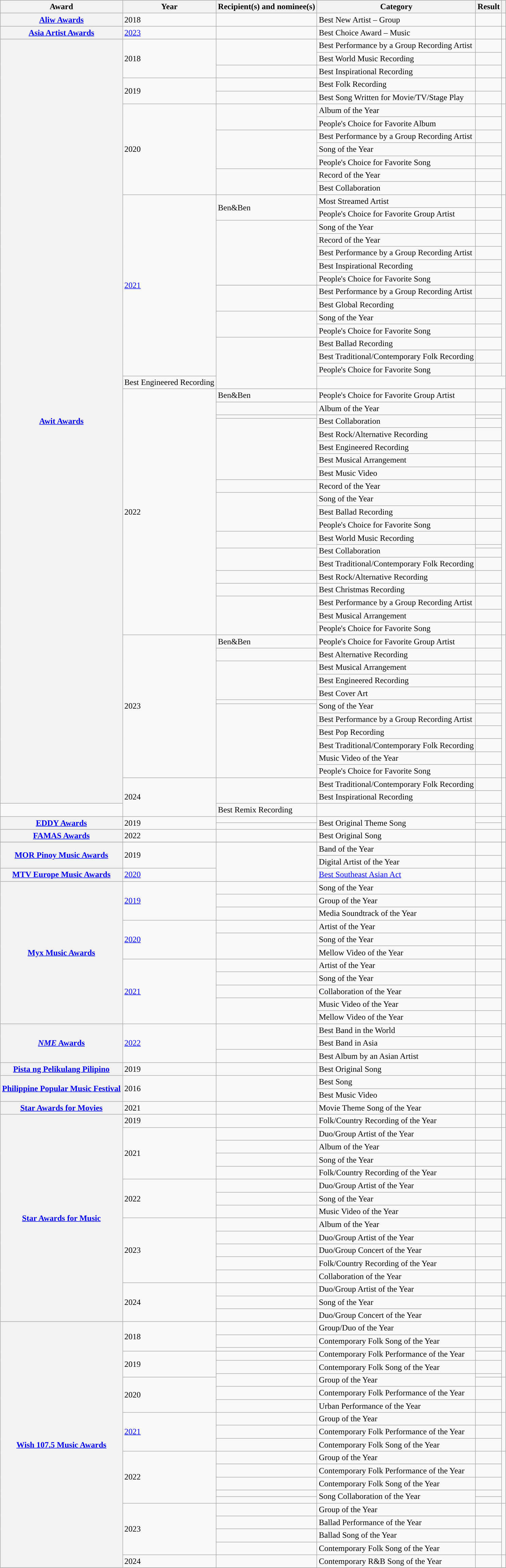<table class="wikitable sortable plainrowheaders">
<tr>
<th scope="col">Award</th>
<th scope="col">Year</th>
<th scope="col">Recipient(s) and nominee(s)</th>
<th scope="col">Category</th>
<th scope="col">Result</th>
<th scope="col" class="unsortable"></th>
</tr>
<tr>
<th scope="row"><a href='#'>Aliw Awards</a></th>
<td>2018</td>
<td></td>
<td>Best New Artist – Group</td>
<td></td>
<td style="text-align:center;"></td>
</tr>
<tr>
<th scope="row"><a href='#'>Asia Artist Awards</a></th>
<td><a href='#'>2023</a></td>
<td></td>
<td>Best Choice Award – Music</td>
<td></td>
<td style="text-align:center;"></td>
</tr>
<tr>
<th scope="rowgroup" rowspan="63"><a href='#'>Awit Awards</a></th>
<td rowspan="3">2018</td>
<td rowspan="2"></td>
<td>Best Performance by a Group Recording Artist</td>
<td></td>
<td rowspan="3" style="text-align:center;"></td>
</tr>
<tr>
<td>Best World Music Recording</td>
<td></td>
</tr>
<tr>
<td></td>
<td>Best Inspirational Recording</td>
<td></td>
</tr>
<tr>
<td rowspan="2">2019</td>
<td></td>
<td>Best Folk Recording</td>
<td></td>
<td rowspan="2" style="text-align:center;"><br></td>
</tr>
<tr>
<td></td>
<td>Best Song Written for Movie/TV/Stage Play</td>
<td></td>
</tr>
<tr>
<td rowspan="7">2020</td>
<td rowspan= 2"></td>
<td>Album of the Year</td>
<td></td>
<td rowspan="7" style="text-align:center;"><br></td>
</tr>
<tr>
<td>People's Choice for Favorite Album</td>
<td></td>
</tr>
<tr>
<td rowspan= "3"></td>
<td>Best Performance by a Group Recording Artist</td>
<td></td>
</tr>
<tr>
<td>Song of the Year</td>
<td></td>
</tr>
<tr>
<td>People's Choice for Favorite Song</td>
<td></td>
</tr>
<tr>
<td rowspan= "2"> </td>
<td>Record of the Year</td>
<td></td>
</tr>
<tr>
<td>Best Collaboration</td>
<td></td>
</tr>
<tr>
<td rowspan="15"><a href='#'>2021</a></td>
<td rowspan= 2">Ben&Ben</td>
<td>Most Streamed Artist</td>
<td></td>
<td rowspan="15" style="text-align:center;"><br></td>
</tr>
<tr>
<td>People's Choice for Favorite Group Artist</td>
<td></td>
</tr>
<tr>
<td rowspan="5"></td>
<td>Song of the Year</td>
<td></td>
</tr>
<tr>
<td>Record of the Year</td>
<td></td>
</tr>
<tr>
<td>Best Performance by a Group Recording Artist</td>
<td></td>
</tr>
<tr>
<td>Best Inspirational Recording</td>
<td></td>
</tr>
<tr>
<td>People's Choice for Favorite Song</td>
<td></td>
</tr>
<tr>
</tr>
<tr>
<td rowspan="2"></td>
<td>Best Performance by a Group Recording Artist</td>
<td></td>
</tr>
<tr>
<td>Best Global Recording</td>
<td></td>
</tr>
<tr>
<td rowspan="2"></td>
<td>Song of the Year</td>
<td></td>
</tr>
<tr>
<td>People's Choice for Favorite Song</td>
<td></td>
</tr>
<tr>
<td rowspan="4"></td>
<td>Best Ballad Recording</td>
<td></td>
</tr>
<tr>
<td>Best Traditional/Contemporary Folk Recording</td>
<td></td>
</tr>
<tr>
<td>People's Choice for Favorite Song</td>
<td></td>
</tr>
<tr>
<td>Best Engineered Recording</td>
<td></td>
</tr>
<tr>
<td rowspan="21">2022</td>
<td>Ben&Ben</td>
<td>People's Choice for Favorite Group Artist</td>
<td></td>
<td rowspan="21" style="text-align:center;"><br></td>
</tr>
<tr>
<td></td>
<td>Album of the Year</td>
<td></td>
</tr>
<tr>
<td> </td>
<td rowspan="2">Best Collaboration</td>
<td></td>
</tr>
<tr>
<td rowspan="5"> </td>
<td></td>
</tr>
<tr>
<td>Best Rock/Alternative Recording</td>
<td></td>
</tr>
<tr>
<td>Best Engineered Recording</td>
<td></td>
</tr>
<tr>
<td>Best Musical Arrangement</td>
<td></td>
</tr>
<tr>
<td>Best Music Video</td>
<td></td>
</tr>
<tr>
<td> </td>
<td>Record of the Year</td>
<td></td>
</tr>
<tr>
<td rowspan="3"> </td>
<td>Song of the Year</td>
<td></td>
</tr>
<tr>
<td>Best Ballad Recording</td>
<td></td>
</tr>
<tr>
<td>People's Choice for Favorite Song</td>
<td></td>
</tr>
<tr>
<td rowspan="2"> </td>
<td>Best World Music Recording</td>
<td></td>
</tr>
<tr>
<td rowspan="2">Best Collaboration</td>
<td></td>
</tr>
<tr>
<td rowspan="2"> </td>
<td></td>
</tr>
<tr>
<td>Best Traditional/Contemporary Folk Recording</td>
<td></td>
</tr>
<tr>
<td> </td>
<td>Best Rock/Alternative Recording</td>
<td></td>
</tr>
<tr>
<td></td>
<td>Best Christmas Recording</td>
<td></td>
</tr>
<tr>
<td rowspan="3"></td>
<td>Best Performance by a Group Recording Artist</td>
<td></td>
</tr>
<tr>
<td>Best Musical Arrangement</td>
<td></td>
</tr>
<tr>
<td>People's Choice for Favorite Song</td>
<td></td>
</tr>
<tr>
<td rowspan="12">2023</td>
<td>Ben&Ben</td>
<td>People's Choice for Favorite Group Artist</td>
<td></td>
<td rowspan="12" style="text-align:center;"><br><br><br></td>
</tr>
<tr>
<td></td>
<td>Best Alternative Recording</td>
<td></td>
</tr>
<tr>
<td rowspan="3"></td>
<td>Best Musical Arrangement</td>
<td></td>
</tr>
<tr>
<td>Best Engineered Recording</td>
<td></td>
</tr>
<tr>
<td>Best Cover Art</td>
<td></td>
</tr>
<tr>
<td></td>
<td rowspan="2">Song of the Year</td>
<td></td>
</tr>
<tr>
<td rowspan="6"></td>
<td></td>
</tr>
<tr>
<td>Best Performance by a Group Recording Artist</td>
<td></td>
</tr>
<tr>
<td>Best Pop Recording</td>
<td></td>
</tr>
<tr>
<td>Best Traditional/Contemporary Folk Recording</td>
<td></td>
</tr>
<tr>
<td>Music Video of the Year</td>
<td></td>
</tr>
<tr>
<td>People's Choice for Favorite Song</td>
<td></td>
</tr>
<tr>
<td rowspan="3">2024</td>
<td rowspan="2"></td>
<td>Best Traditional/Contemporary Folk Recording</td>
<td></td>
<td rowspan="3" style="text-align:center;"></td>
</tr>
<tr>
<td>Best Inspirational Recording</td>
<td></td>
</tr>
<tr>
<td></td>
<td>Best Remix Recording</td>
<td></td>
</tr>
<tr>
<th scope="rowgroup" rowspan="2"><a href='#'>EDDY Awards</a></th>
<td rowspan="2">2019</td>
<td></td>
<td rowspan="2">Best Original Theme Song</td>
<td></td>
<td rowspan="2" style="text-align:center;"></td>
</tr>
<tr>
<td></td>
<td></td>
</tr>
<tr>
<th scope="row"><a href='#'>FAMAS Awards</a></th>
<td>2022</td>
<td></td>
<td>Best Original Song</td>
<td></td>
<td style="text-align:center;"></td>
</tr>
<tr>
</tr>
<tr>
<th scope="rowgroup" rowspan="2"><a href='#'>MOR Pinoy Music Awards</a></th>
<td rowspan="2">2019</td>
<td rowspan="3"></td>
<td>Band of the Year</td>
<td></td>
<td style="text-align:center;" rowspan="2"><br></td>
</tr>
<tr>
<td>Digital Artist of the Year</td>
<td></td>
</tr>
<tr>
<th scope="row"><a href='#'>MTV Europe Music Awards</a></th>
<td><a href='#'>2020</a></td>
<td><a href='#'>Best Southeast Asian Act</a></td>
<td></td>
<td style="text-align:center;"></td>
</tr>
<tr>
<th scope="rowgroup" rowspan="11"><a href='#'>Myx Music Awards</a></th>
<td rowspan="3"><a href='#'>2019</a></td>
<td></td>
<td>Song of the Year</td>
<td></td>
<td rowspan="3" style="text-align:center;"></td>
</tr>
<tr>
<td></td>
<td>Group of the Year</td>
<td></td>
</tr>
<tr>
<td></td>
<td>Media Soundtrack of the Year</td>
<td></td>
</tr>
<tr>
<td rowspan="3"><a href='#'>2020</a></td>
<td></td>
<td>Artist of the Year</td>
<td></td>
<td rowspan="3" style="text-align:center;"></td>
</tr>
<tr>
<td rowspan= "2"></td>
<td>Song of the Year</td>
<td></td>
</tr>
<tr>
<td>Mellow Video of the Year</td>
<td></td>
</tr>
<tr>
<td rowspan="5"><a href='#'>2021</a></td>
<td></td>
<td>Artist of the Year</td>
<td></td>
<td rowspan="5" style="text-align:center;"><br></td>
</tr>
<tr>
<td></td>
<td>Song of the Year</td>
<td></td>
</tr>
<tr>
<td> </td>
<td>Collaboration of the Year</td>
<td></td>
</tr>
<tr>
<td rowspan="2"></td>
<td>Music Video of the Year</td>
<td></td>
</tr>
<tr>
<td>Mellow Video of the Year</td>
<td></td>
</tr>
<tr>
<th scope="rowgroup" rowspan="3"><a href='#'><em>NME</em> Awards</a></th>
<td rowspan="3"><a href='#'>2022</a></td>
<td rowspan="2"></td>
<td>Best Band in the World</td>
<td></td>
<td style="text-align:center;" rowspan="3"></td>
</tr>
<tr>
<td>Best Band in Asia</td>
<td></td>
</tr>
<tr>
<td></td>
<td>Best Album by an Asian Artist</td>
<td></td>
</tr>
<tr>
<th scope="row"><a href='#'>Pista ng Pelikulang Pilipino</a></th>
<td>2019</td>
<td></td>
<td>Best Original Song</td>
<td></td>
<td style="text-align:center;"></td>
</tr>
<tr>
<th scope="rowgroup" rowspan="2"><a href='#'>Philippine Popular Music Festival</a></th>
<td rowspan="2">2016</td>
<td rowspan="2"></td>
<td>Best Song</td>
<td></td>
<td style="text-align:center;"></td>
</tr>
<tr>
<td>Best Music Video</td>
<td></td>
<td style="text-align:center;"></td>
</tr>
<tr>
<th scope="row"><a href='#'>Star Awards for Movies</a></th>
<td>2021</td>
<td></td>
<td>Movie Theme Song of the Year</td>
<td></td>
<td style="text-align:center;"></td>
</tr>
<tr>
<th scope="rowgroup" rowspan="16"><a href='#'>Star Awards for Music</a></th>
<td>2019</td>
<td></td>
<td>Folk/Country Recording of the Year</td>
<td></td>
<td style="text-align:center;"></td>
</tr>
<tr>
<td rowspan="4">2021</td>
<td></td>
<td>Duo/Group Artist of the Year</td>
<td></td>
<td style="text-align:center;" rowspan="4"><br></td>
</tr>
<tr>
<td></td>
<td>Album of the Year</td>
<td></td>
</tr>
<tr>
<td></td>
<td>Song of the Year</td>
<td></td>
</tr>
<tr>
<td></td>
<td>Folk/Country Recording of the Year</td>
<td></td>
</tr>
<tr>
<td rowspan="3">2022</td>
<td></td>
<td>Duo/Group Artist of the Year</td>
<td></td>
<td style="text-align:center;" rowspan="3"></td>
</tr>
<tr>
<td></td>
<td>Song of the Year</td>
<td></td>
</tr>
<tr>
<td><br></td>
<td>Music Video of the Year</td>
<td></td>
</tr>
<tr>
<td rowspan="5">2023</td>
<td></td>
<td>Album of the Year</td>
<td></td>
<td style="text-align:center;" rowspan="5"></td>
</tr>
<tr>
<td></td>
<td>Duo/Group Artist of the Year</td>
<td></td>
</tr>
<tr>
<td></td>
<td>Duo/Group Concert of the Year</td>
<td></td>
</tr>
<tr>
<td> </td>
<td>Folk/Country Recording of the Year</td>
<td></td>
</tr>
<tr>
<td> </td>
<td>Collaboration of the Year</td>
<td></td>
</tr>
<tr>
<td rowspan="3">2024</td>
<td></td>
<td>Duo/Group Artist of the Year</td>
<td></td>
<td style="text-align:center;"></td>
</tr>
<tr>
<td></td>
<td>Song of the Year</td>
<td></td>
<td style="text-align:center;" rowspan="2"></td>
</tr>
<tr>
<td></td>
<td>Duo/Group Concert of the Year</td>
<td></td>
</tr>
<tr>
<th scope="rowgroup" rowspan="22"><a href='#'>Wish 107.5 Music Awards</a></th>
<td rowspan="3">2018</td>
<td></td>
<td>Group/Duo of the Year</td>
<td></td>
<td rowspan="3" style="text-align:center;"></td>
</tr>
<tr>
<td></td>
<td>Contemporary Folk Song of the Year</td>
<td></td>
</tr>
<tr>
<td></td>
<td rowspan='2"'>Contemporary Folk Performance of the Year</td>
<td></td>
</tr>
<tr>
<td rowspan="3">2019</td>
<td></td>
<td></td>
<td rowspan="3" style="text-align:center;"></td>
</tr>
<tr>
<td></td>
<td>Contemporary Folk Song of the Year</td>
<td></td>
</tr>
<tr>
<td rowspan="2"></td>
<td rowspan="2">Group of the Year</td>
<td></td>
</tr>
<tr>
<td rowspan="3">2020</td>
<td></td>
<td rowspan="3" style="text-align:center;"></td>
</tr>
<tr>
<td></td>
<td>Contemporary Folk Performance of the Year</td>
<td></td>
</tr>
<tr>
<td></td>
<td>Urban Performance of the Year</td>
<td></td>
</tr>
<tr>
<td rowspan="3"><a href='#'>2021</a></td>
<td></td>
<td>Group of the Year</td>
<td></td>
<td rowspan="3" style="text-align:center;"></td>
</tr>
<tr>
<td></td>
<td>Contemporary Folk Performance of the Year</td>
<td></td>
</tr>
<tr>
<td></td>
<td>Contemporary Folk Song of the Year</td>
<td></td>
</tr>
<tr>
<td rowspan="5">2022</td>
<td></td>
<td>Group of the Year</td>
<td></td>
<td rowspan="5" style="text-align:center;"></td>
</tr>
<tr>
<td></td>
<td>Contemporary Folk Performance of the Year</td>
<td></td>
</tr>
<tr>
<td></td>
<td>Contemporary Folk Song of the Year</td>
<td></td>
</tr>
<tr>
<td> </td>
<td rowspan="2">Song Collaboration of the Year</td>
<td></td>
</tr>
<tr>
<td> </td>
<td></td>
</tr>
<tr>
<td rowspan="4">2023</td>
<td></td>
<td>Group of the Year</td>
<td></td>
<td rowspan="4" style="text-align:center;"></td>
</tr>
<tr>
<td></td>
<td>Ballad Performance of the Year</td>
<td></td>
</tr>
<tr>
<td></td>
<td>Ballad Song of the Year</td>
<td></td>
</tr>
<tr>
<td></td>
<td>Contemporary Folk Song of the Year</td>
<td></td>
</tr>
<tr>
<td>2024</td>
<td></td>
<td>Contemporary R&B Song of the Year</td>
<td></td>
<td style="text-align:center;"></td>
</tr>
<tr>
</tr>
</table>
